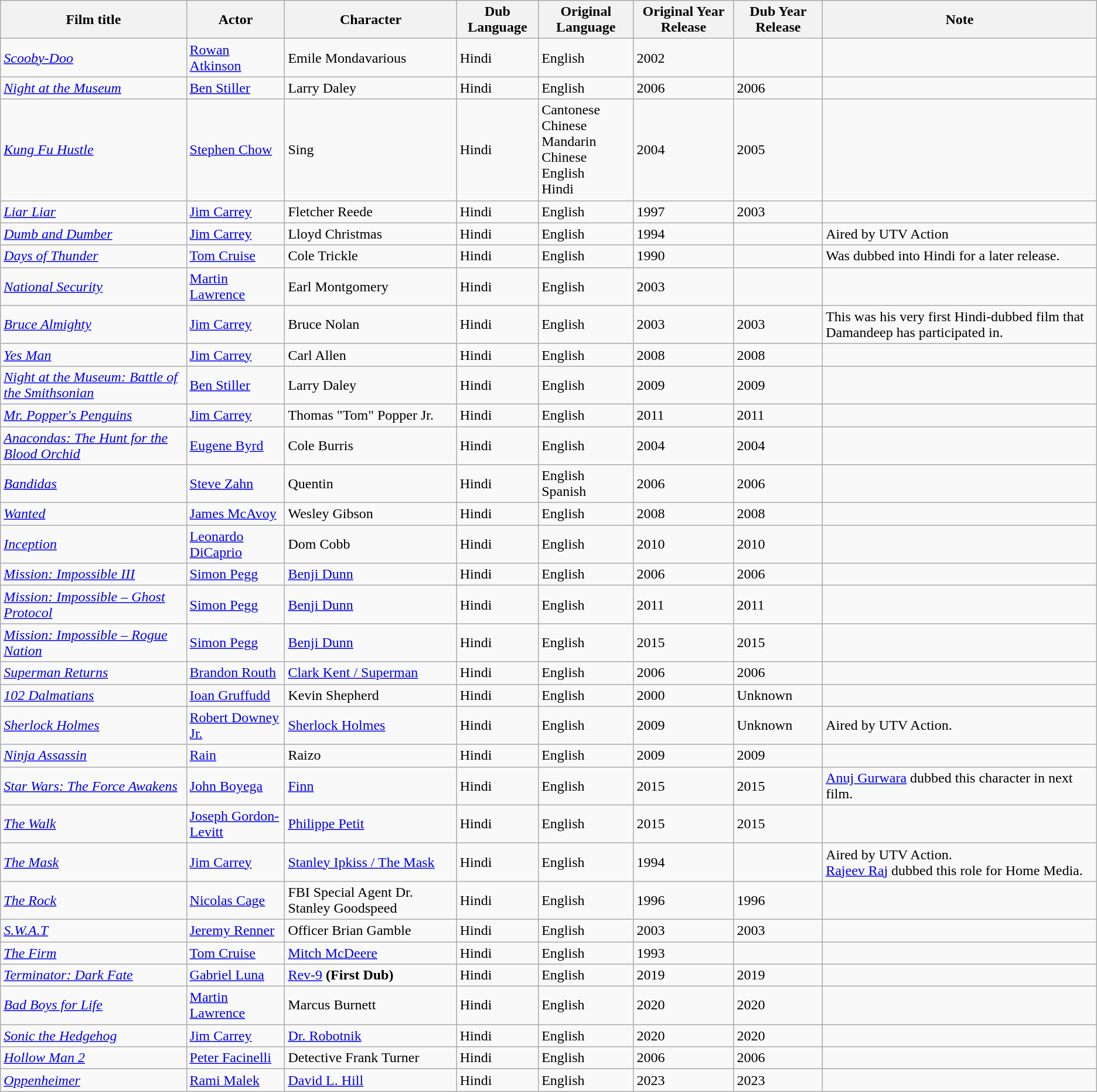<table class="wikitable sortable">
<tr>
<th>Film title</th>
<th>Actor</th>
<th>Character</th>
<th>Dub Language</th>
<th>Original Language</th>
<th>Original Year Release</th>
<th>Dub Year Release</th>
<th>Note</th>
</tr>
<tr>
<td><em><a href='#'>Scooby-Doo</a></em></td>
<td><a href='#'>Rowan Atkinson</a></td>
<td>Emile Mondavarious</td>
<td>Hindi</td>
<td>English</td>
<td>2002</td>
<td></td>
<td></td>
</tr>
<tr>
<td><em><a href='#'>Night at the Museum</a></em></td>
<td><a href='#'>Ben Stiller</a></td>
<td>Larry Daley</td>
<td>Hindi</td>
<td>English</td>
<td>2006</td>
<td>2006</td>
<td></td>
</tr>
<tr>
<td><em><a href='#'>Kung Fu Hustle</a></em></td>
<td><a href='#'>Stephen Chow</a></td>
<td>Sing</td>
<td>Hindi</td>
<td>Cantonese Chinese <br> Mandarin Chinese <br> English <br> Hindi</td>
<td>2004</td>
<td>2005</td>
<td></td>
</tr>
<tr>
<td><em><a href='#'>Liar Liar</a></em></td>
<td><a href='#'>Jim Carrey</a></td>
<td>Fletcher Reede</td>
<td>Hindi</td>
<td>English</td>
<td>1997</td>
<td>2003</td>
<td></td>
</tr>
<tr>
<td><em><a href='#'>Dumb and Dumber</a></em></td>
<td><a href='#'>Jim Carrey</a></td>
<td>Lloyd Christmas</td>
<td>Hindi</td>
<td>English</td>
<td>1994</td>
<td></td>
<td>Aired by UTV Action</td>
</tr>
<tr>
<td><em><a href='#'>Days of Thunder</a></em></td>
<td><a href='#'>Tom Cruise</a></td>
<td>Cole Trickle</td>
<td>Hindi</td>
<td>English</td>
<td>1990</td>
<td></td>
<td>Was dubbed into Hindi for a later release.</td>
</tr>
<tr>
<td><a href='#'><em>National Security</em></a></td>
<td><a href='#'>Martin Lawrence</a></td>
<td>Earl Montgomery</td>
<td>Hindi</td>
<td>English</td>
<td>2003</td>
<td></td>
<td></td>
</tr>
<tr>
<td><em><a href='#'>Bruce Almighty</a></em></td>
<td><a href='#'>Jim Carrey</a></td>
<td>Bruce Nolan</td>
<td>Hindi</td>
<td>English</td>
<td>2003</td>
<td>2003</td>
<td>This was his very first Hindi-dubbed film that Damandeep has participated in.</td>
</tr>
<tr>
<td><a href='#'><em>Yes Man</em></a></td>
<td><a href='#'>Jim Carrey</a></td>
<td>Carl Allen</td>
<td>Hindi</td>
<td>English</td>
<td>2008</td>
<td>2008</td>
<td></td>
</tr>
<tr>
<td><em><a href='#'>Night at the Museum: Battle of the Smithsonian</a></em></td>
<td><a href='#'>Ben Stiller</a></td>
<td>Larry Daley</td>
<td>Hindi</td>
<td>English</td>
<td>2009</td>
<td>2009</td>
<td></td>
</tr>
<tr>
<td><a href='#'><em>Mr. Popper's Penguins</em></a></td>
<td><a href='#'>Jim Carrey</a></td>
<td>Thomas "Tom" Popper Jr.</td>
<td>Hindi</td>
<td>English</td>
<td>2011</td>
<td>2011</td>
<td></td>
</tr>
<tr>
<td><em><a href='#'>Anacondas: The Hunt for the Blood Orchid</a></em></td>
<td><a href='#'>Eugene Byrd</a></td>
<td>Cole Burris</td>
<td>Hindi</td>
<td>English</td>
<td>2004</td>
<td>2004</td>
<td></td>
</tr>
<tr>
<td><em><a href='#'>Bandidas</a></em></td>
<td><a href='#'>Steve Zahn</a></td>
<td>Quentin</td>
<td>Hindi</td>
<td>English <br> Spanish</td>
<td>2006</td>
<td>2006</td>
<td></td>
</tr>
<tr>
<td><a href='#'><em>Wanted</em></a></td>
<td><a href='#'>James McAvoy</a></td>
<td>Wesley Gibson</td>
<td>Hindi</td>
<td>English</td>
<td>2008</td>
<td>2008</td>
<td></td>
</tr>
<tr>
<td><em><a href='#'>Inception</a></em></td>
<td><a href='#'>Leonardo DiCaprio</a></td>
<td>Dom Cobb <br></td>
<td>Hindi</td>
<td>English</td>
<td>2010</td>
<td>2010</td>
<td></td>
</tr>
<tr>
<td><em><a href='#'>Mission: Impossible III</a></em></td>
<td><a href='#'>Simon Pegg</a></td>
<td><a href='#'>Benji Dunn</a></td>
<td>Hindi</td>
<td>English</td>
<td>2006</td>
<td>2006</td>
<td></td>
</tr>
<tr>
<td><em><a href='#'>Mission: Impossible – Ghost Protocol</a></em></td>
<td><a href='#'>Simon Pegg</a></td>
<td><a href='#'>Benji Dunn</a></td>
<td>Hindi</td>
<td>English</td>
<td>2011</td>
<td>2011</td>
<td></td>
</tr>
<tr>
<td><em><a href='#'>Mission: Impossible – Rogue Nation</a></em></td>
<td><a href='#'>Simon Pegg</a></td>
<td><a href='#'>Benji Dunn</a></td>
<td>Hindi</td>
<td>English</td>
<td>2015</td>
<td>2015</td>
<td></td>
</tr>
<tr>
<td><em><a href='#'>Superman Returns</a></em></td>
<td><a href='#'>Brandon Routh</a></td>
<td><a href='#'>Clark Kent / Superman</a></td>
<td>Hindi</td>
<td>English</td>
<td>2006</td>
<td>2006</td>
<td></td>
</tr>
<tr>
<td><em><a href='#'>102 Dalmatians</a></em></td>
<td><a href='#'>Ioan Gruffudd</a></td>
<td>Kevin Shepherd</td>
<td>Hindi</td>
<td>English</td>
<td>2000</td>
<td>Unknown</td>
<td></td>
</tr>
<tr>
<td><a href='#'><em>Sherlock Holmes</em></a></td>
<td><a href='#'>Robert Downey Jr.</a></td>
<td><a href='#'>Sherlock Holmes</a></td>
<td>Hindi</td>
<td>English</td>
<td>2009</td>
<td>Unknown</td>
<td>Aired by UTV Action.</td>
</tr>
<tr>
<td><em><a href='#'>Ninja Assassin</a></em></td>
<td><a href='#'>Rain</a></td>
<td>Raizo</td>
<td>Hindi</td>
<td>English</td>
<td>2009</td>
<td>2009</td>
<td></td>
</tr>
<tr>
<td><em><a href='#'>Star Wars: The Force Awakens</a></em></td>
<td><a href='#'>John Boyega</a></td>
<td><a href='#'>Finn</a></td>
<td>Hindi</td>
<td>English</td>
<td>2015</td>
<td>2015</td>
<td><a href='#'>Anuj Gurwara</a> dubbed this character in next film.</td>
</tr>
<tr>
<td><a href='#'><em>The Walk</em></a></td>
<td><a href='#'>Joseph Gordon-Levitt</a></td>
<td><a href='#'>Philippe Petit</a></td>
<td>Hindi</td>
<td>English</td>
<td>2015</td>
<td>2015</td>
<td></td>
</tr>
<tr>
<td><a href='#'><em>The Mask</em></a></td>
<td><a href='#'>Jim Carrey</a></td>
<td><a href='#'>Stanley Ipkiss / The Mask</a></td>
<td>Hindi</td>
<td>English</td>
<td>1994</td>
<td></td>
<td>Aired by UTV Action.<br> <a href='#'>Rajeev Raj</a> dubbed this role for Home Media.</td>
</tr>
<tr>
<td><a href='#'><em>The Rock</em></a></td>
<td><a href='#'>Nicolas Cage</a></td>
<td>FBI Special Agent Dr. Stanley Goodspeed</td>
<td>Hindi</td>
<td>English</td>
<td>1996</td>
<td>1996</td>
<td></td>
</tr>
<tr>
<td><a href='#'><em>S.W.A.T</em></a></td>
<td><a href='#'>Jeremy Renner</a></td>
<td>Officer Brian Gamble</td>
<td>Hindi</td>
<td>English</td>
<td>2003</td>
<td>2003</td>
<td></td>
</tr>
<tr>
<td><a href='#'><em>The Firm</em></a></td>
<td><a href='#'>Tom Cruise</a></td>
<td><a href='#'>Mitch McDeere</a></td>
<td>Hindi</td>
<td>English</td>
<td>1993</td>
<td></td>
<td></td>
</tr>
<tr>
<td><em><a href='#'>Terminator: Dark Fate</a></em></td>
<td><a href='#'>Gabriel Luna</a></td>
<td><a href='#'>Rev-9</a> <strong>(First Dub)</strong></td>
<td>Hindi</td>
<td>English</td>
<td>2019</td>
<td>2019</td>
<td></td>
</tr>
<tr>
<td><em><a href='#'>Bad Boys for Life</a></em></td>
<td><a href='#'>Martin Lawrence</a></td>
<td>Marcus Burnett</td>
<td>Hindi</td>
<td>English</td>
<td>2020</td>
<td>2020</td>
<td></td>
</tr>
<tr>
<td><a href='#'><em>Sonic the Hedgehog</em></a></td>
<td><a href='#'>Jim Carrey</a></td>
<td><a href='#'>Dr. Robotnik</a></td>
<td>Hindi</td>
<td>English</td>
<td>2020</td>
<td>2020</td>
<td></td>
</tr>
<tr>
<td><em><a href='#'>Hollow Man 2</a></em></td>
<td><a href='#'>Peter Facinelli</a></td>
<td>Detective Frank Turner</td>
<td>Hindi</td>
<td>English</td>
<td>2006</td>
<td>2006</td>
<td></td>
</tr>
<tr>
<td><em><a href='#'>Oppenheimer</a></em></td>
<td><a href='#'>Rami Malek</a></td>
<td><a href='#'>David L. Hill</a></td>
<td>Hindi</td>
<td>English</td>
<td>2023</td>
<td>2023</td>
<td></td>
</tr>
</table>
